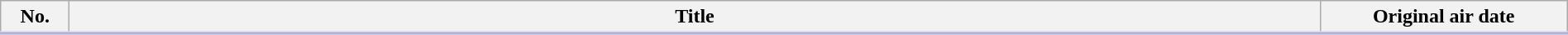<table class="wikitable" style="width:100%; margin:auto; background:#FFF;">
<tr style="border-bottom: 3px solid #CCF;">
<th style="width:3em;">No.</th>
<th>Title</th>
<th style="width:12em;">Original air date</th>
</tr>
<tr>
</tr>
</table>
